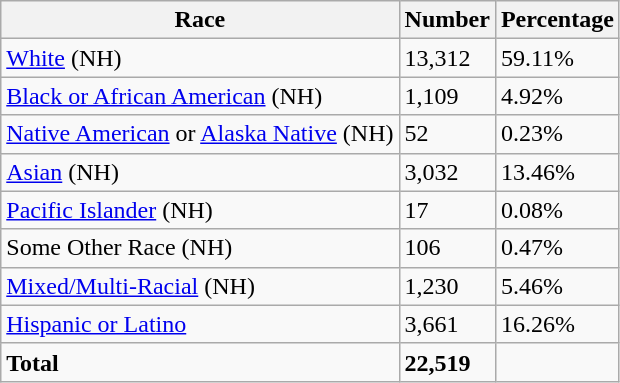<table class="wikitable">
<tr>
<th>Race</th>
<th>Number</th>
<th>Percentage</th>
</tr>
<tr>
<td><a href='#'>White</a> (NH)</td>
<td>13,312</td>
<td>59.11%</td>
</tr>
<tr>
<td><a href='#'>Black or African American</a> (NH)</td>
<td>1,109</td>
<td>4.92%</td>
</tr>
<tr>
<td><a href='#'>Native American</a> or <a href='#'>Alaska Native</a> (NH)</td>
<td>52</td>
<td>0.23%</td>
</tr>
<tr>
<td><a href='#'>Asian</a> (NH)</td>
<td>3,032</td>
<td>13.46%</td>
</tr>
<tr>
<td><a href='#'>Pacific Islander</a> (NH)</td>
<td>17</td>
<td>0.08%</td>
</tr>
<tr>
<td>Some Other Race (NH)</td>
<td>106</td>
<td>0.47%</td>
</tr>
<tr>
<td><a href='#'>Mixed/Multi-Racial</a> (NH)</td>
<td>1,230</td>
<td>5.46%</td>
</tr>
<tr>
<td><a href='#'>Hispanic or Latino</a></td>
<td>3,661</td>
<td>16.26%</td>
</tr>
<tr>
<td><strong>Total</strong></td>
<td><strong>22,519</strong></td>
<td></td>
</tr>
</table>
